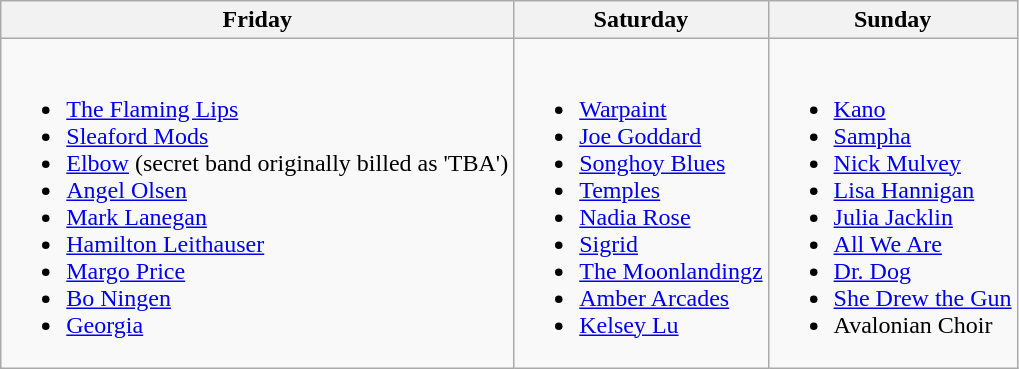<table class="wikitable">
<tr>
<th>Friday</th>
<th>Saturday</th>
<th>Sunday</th>
</tr>
<tr valign="top">
<td><br><ul><li><a href='#'>The Flaming Lips</a></li><li><a href='#'>Sleaford Mods</a></li><li><a href='#'>Elbow</a> (secret band originally billed as 'TBA')</li><li><a href='#'>Angel Olsen</a></li><li><a href='#'>Mark Lanegan</a></li><li><a href='#'>Hamilton Leithauser</a></li><li><a href='#'>Margo Price</a></li><li><a href='#'>Bo Ningen</a></li><li><a href='#'>Georgia</a></li></ul></td>
<td><br><ul><li><a href='#'>Warpaint</a></li><li><a href='#'>Joe Goddard</a></li><li><a href='#'>Songhoy Blues</a></li><li><a href='#'>Temples</a></li><li><a href='#'>Nadia Rose</a></li><li><a href='#'>Sigrid</a></li><li><a href='#'>The Moonlandingz</a></li><li><a href='#'>Amber Arcades</a></li><li><a href='#'>Kelsey Lu</a></li></ul></td>
<td><br><ul><li><a href='#'>Kano</a></li><li><a href='#'>Sampha</a></li><li><a href='#'>Nick Mulvey</a></li><li><a href='#'>Lisa Hannigan</a></li><li><a href='#'>Julia Jacklin</a></li><li><a href='#'>All We Are</a></li><li><a href='#'>Dr. Dog</a></li><li><a href='#'>She Drew the Gun</a></li><li>Avalonian Choir</li></ul></td>
</tr>
</table>
